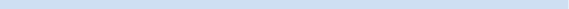<table class="toccolours" style="background:#cedff2; width:30%; float:left; margin-right:1em;">
<tr>
<td></td>
</tr>
</table>
